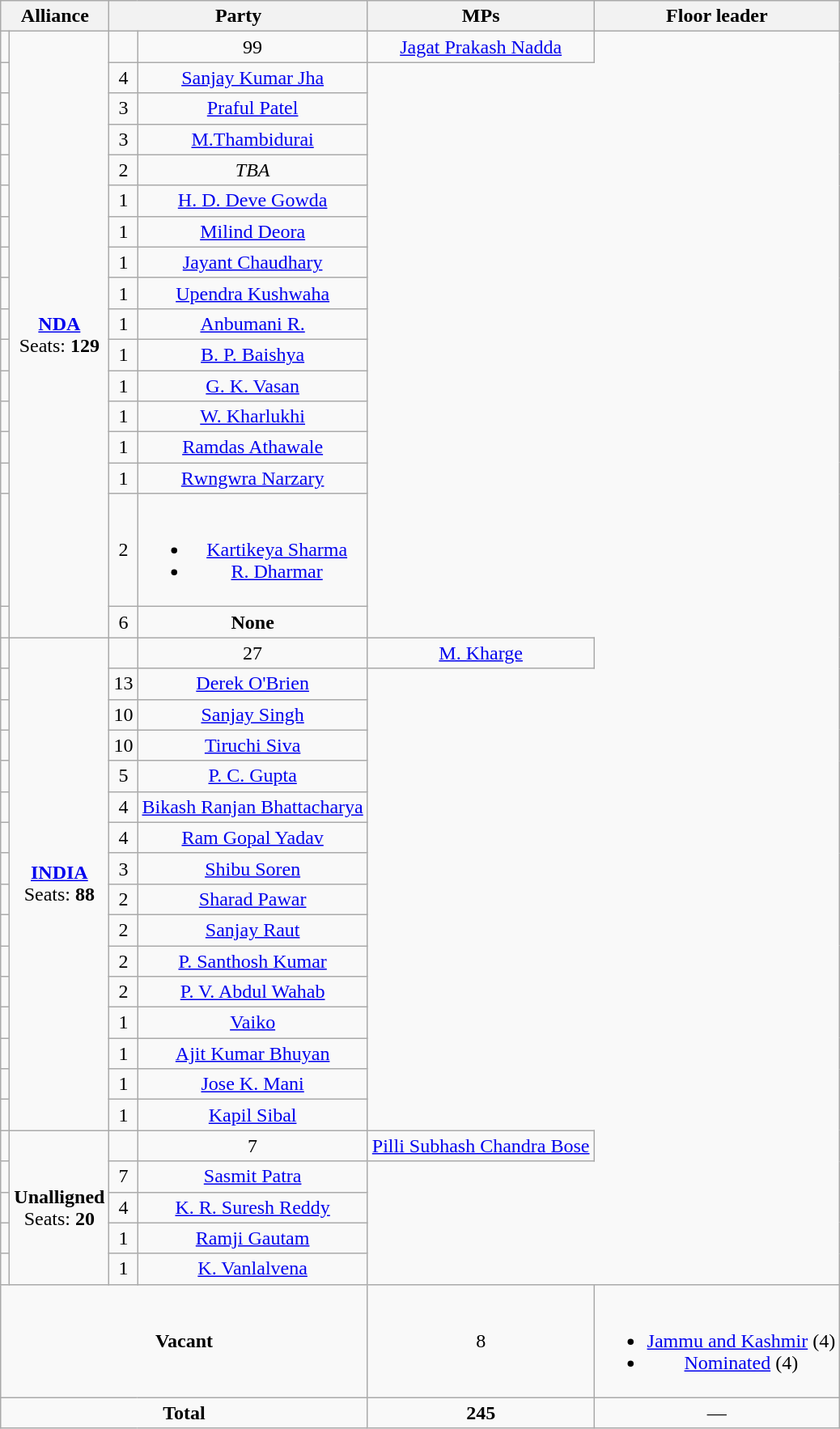<table class="wikitable sortable" style="text-align:center;">
<tr>
<th colspan="2">Alliance</th>
<th colspan=2>Party</th>
<th>MPs</th>
<th>Floor leader</th>
</tr>
<tr>
<td></td>
<td rowspan="17"><strong><a href='#'>NDA</a></strong><br>Seats: <strong>129</strong></td>
<td></td>
<td>99</td>
<td><a href='#'>Jagat Prakash Nadda</a></td>
</tr>
<tr>
<td></td>
<td>4</td>
<td><a href='#'>Sanjay Kumar Jha</a></td>
</tr>
<tr>
<td></td>
<td>3</td>
<td><a href='#'>Praful Patel</a></td>
</tr>
<tr>
<td></td>
<td>3</td>
<td><a href='#'>M.Thambidurai</a></td>
</tr>
<tr>
<td></td>
<td>2</td>
<td><em>TBA</em></td>
</tr>
<tr>
<td></td>
<td>1</td>
<td><a href='#'>H. D. Deve Gowda</a></td>
</tr>
<tr>
<td></td>
<td>1</td>
<td><a href='#'>Milind Deora</a></td>
</tr>
<tr>
<td></td>
<td>1</td>
<td><a href='#'>Jayant Chaudhary</a></td>
</tr>
<tr>
<td></td>
<td>1</td>
<td><a href='#'>Upendra Kushwaha</a></td>
</tr>
<tr>
<td></td>
<td>1</td>
<td><a href='#'>Anbumani R.</a></td>
</tr>
<tr>
<td></td>
<td>1</td>
<td><a href='#'>B. P. Baishya</a></td>
</tr>
<tr>
<td></td>
<td>1</td>
<td><a href='#'>G. K. Vasan</a></td>
</tr>
<tr>
<td></td>
<td>1</td>
<td><a href='#'>W. Kharlukhi</a></td>
</tr>
<tr>
<td></td>
<td>1</td>
<td><a href='#'>Ramdas Athawale</a></td>
</tr>
<tr>
<td></td>
<td>1</td>
<td><a href='#'>Rwngwra Narzary</a></td>
</tr>
<tr>
<td></td>
<td>2</td>
<td><br><ul><li><a href='#'>Kartikeya Sharma</a></li><li><a href='#'>R. Dharmar</a></li></ul></td>
</tr>
<tr>
<td></td>
<td>6</td>
<td><strong>None</strong></td>
</tr>
<tr>
<td></td>
<td rowspan="16"><strong><a href='#'>INDIA</a></strong><br>Seats: <strong>88</strong></td>
<td></td>
<td>27</td>
<td><a href='#'>M. Kharge</a></td>
</tr>
<tr>
<td></td>
<td>13</td>
<td><a href='#'>Derek O'Brien</a></td>
</tr>
<tr>
<td></td>
<td>10</td>
<td><a href='#'>Sanjay Singh</a></td>
</tr>
<tr>
<td></td>
<td>10</td>
<td><a href='#'>Tiruchi Siva</a></td>
</tr>
<tr>
<td></td>
<td>5</td>
<td><a href='#'>P. C. Gupta</a></td>
</tr>
<tr>
<td></td>
<td>4</td>
<td><a href='#'>Bikash Ranjan Bhattacharya</a></td>
</tr>
<tr>
<td></td>
<td>4</td>
<td><a href='#'>Ram Gopal Yadav</a></td>
</tr>
<tr>
<td></td>
<td>3</td>
<td><a href='#'>Shibu Soren</a></td>
</tr>
<tr>
<td></td>
<td>2</td>
<td><a href='#'>Sharad Pawar</a></td>
</tr>
<tr>
<td></td>
<td>2</td>
<td><a href='#'>Sanjay Raut</a></td>
</tr>
<tr>
<td></td>
<td>2</td>
<td><a href='#'>P. Santhosh Kumar</a></td>
</tr>
<tr>
<td></td>
<td>2</td>
<td><a href='#'>P. V. Abdul Wahab</a></td>
</tr>
<tr>
<td></td>
<td>1</td>
<td><a href='#'>Vaiko</a></td>
</tr>
<tr>
<td></td>
<td>1</td>
<td><a href='#'>Ajit Kumar Bhuyan</a></td>
</tr>
<tr>
<td></td>
<td>1</td>
<td><a href='#'>Jose K. Mani</a></td>
</tr>
<tr>
<td></td>
<td>1</td>
<td><a href='#'>Kapil Sibal</a></td>
</tr>
<tr>
<td></td>
<td rowspan="5"><strong>Unalligned</strong><br>Seats: <strong>20</strong></td>
<td></td>
<td>7</td>
<td><a href='#'>Pilli Subhash Chandra Bose</a></td>
</tr>
<tr>
<td></td>
<td>7</td>
<td><a href='#'>Sasmit Patra</a></td>
</tr>
<tr>
<td></td>
<td>4</td>
<td><a href='#'>K. R. Suresh Reddy</a></td>
</tr>
<tr>
<td></td>
<td>1</td>
<td><a href='#'>Ramji Gautam</a></td>
</tr>
<tr>
<td></td>
<td>1</td>
<td><a href='#'>K. Vanlalvena</a></td>
</tr>
<tr>
<td colspan="4"colspan="4"><strong>Vacant</strong></td>
<td>8</td>
<td><br><ul><li><a href='#'>Jammu and Kashmir</a> (4)</li><li><a href='#'>Nominated</a> (4)</li></ul></td>
</tr>
<tr>
<td colspan="4"><strong>Total</strong></td>
<td><strong>245</strong></td>
<td>—</td>
</tr>
</table>
